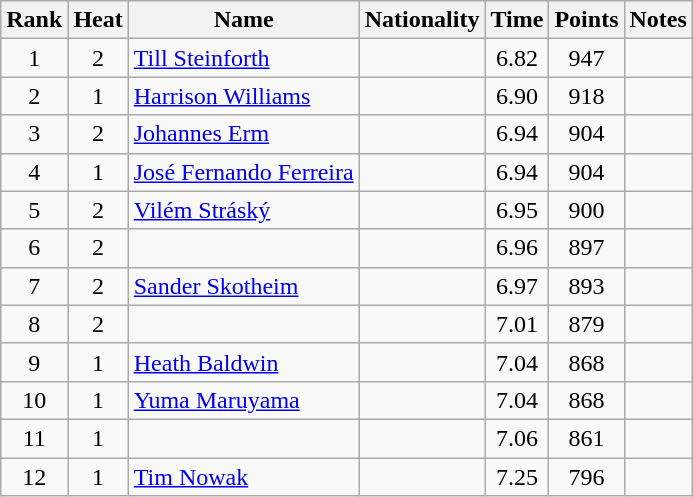<table class="wikitable sortable" style="text-align:center">
<tr>
<th>Rank</th>
<th>Heat</th>
<th>Name</th>
<th>Nationality</th>
<th>Time</th>
<th>Points</th>
<th>Notes</th>
</tr>
<tr>
<td>1</td>
<td>2</td>
<td align="left"><a href='#'>Till Steinforth</a></td>
<td align="left"></td>
<td>6.82</td>
<td>947</td>
<td></td>
</tr>
<tr>
<td>2</td>
<td>1</td>
<td align="left"><a href='#'>Harrison Williams</a></td>
<td align=left></td>
<td>6.90</td>
<td>918</td>
<td></td>
</tr>
<tr>
<td>3</td>
<td>2</td>
<td align="left"><a href='#'>Johannes Erm</a></td>
<td align="left"></td>
<td>6.94</td>
<td>904</td>
<td></td>
</tr>
<tr>
<td>4</td>
<td>1</td>
<td align="left"><a href='#'>José Fernando Ferreira</a></td>
<td align="left"></td>
<td>6.94</td>
<td>904</td>
<td></td>
</tr>
<tr>
<td>5</td>
<td>2</td>
<td align="left"><a href='#'>Vilém Stráský</a></td>
<td align="left"></td>
<td>6.95</td>
<td>900</td>
<td></td>
</tr>
<tr>
<td>6</td>
<td>2</td>
<td align="left"></td>
<td align="left"></td>
<td>6.96</td>
<td>897</td>
<td></td>
</tr>
<tr>
<td>7</td>
<td>2</td>
<td align="left"><a href='#'>Sander Skotheim</a></td>
<td align=left></td>
<td>6.97</td>
<td>893</td>
<td></td>
</tr>
<tr>
<td>8</td>
<td>2</td>
<td align="left"></td>
<td align=left></td>
<td>7.01</td>
<td>879</td>
<td></td>
</tr>
<tr>
<td>9</td>
<td>1</td>
<td align="left"><a href='#'>Heath Baldwin</a></td>
<td align="left"></td>
<td>7.04</td>
<td>868</td>
<td></td>
</tr>
<tr>
<td>10</td>
<td>1</td>
<td align="left"><a href='#'>Yuma Maruyama</a></td>
<td align=left></td>
<td>7.04</td>
<td>868</td>
<td></td>
</tr>
<tr>
<td>11</td>
<td>1</td>
<td align="left"></td>
<td align=left></td>
<td>7.06</td>
<td>861</td>
<td></td>
</tr>
<tr>
<td>12</td>
<td>1</td>
<td align=left><a href='#'>Tim Nowak</a></td>
<td align=left></td>
<td>7.25</td>
<td>796</td>
<td></td>
</tr>
</table>
